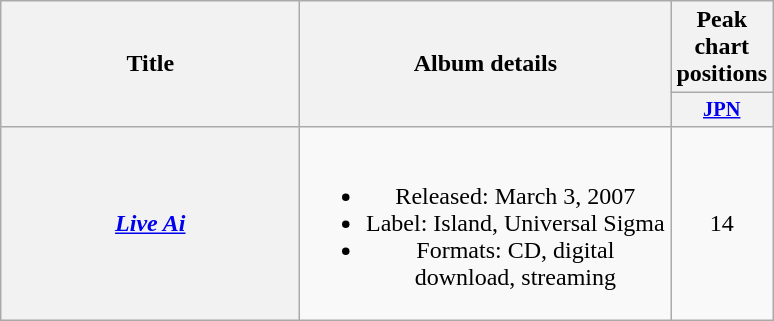<table class="wikitable plainrowheaders" style="text-align:center;" border="1">
<tr>
<th scope="col" rowspan="2" style="width:12em;">Title</th>
<th scope="col" rowspan="2" style="width:15em;">Album details</th>
<th scope="col" colspan="1">Peak chart positions</th>
</tr>
<tr>
<th scope="col" style="width:2.75em;font-size:85%;"><a href='#'>JPN</a><br></th>
</tr>
<tr>
<th scope="row"><em><a href='#'>Live Ai</a></em></th>
<td><br><ul><li>Released: March 3, 2007 </li><li>Label: Island, Universal Sigma</li><li>Formats: CD, digital download, streaming</li></ul></td>
<td>14</td>
</tr>
</table>
